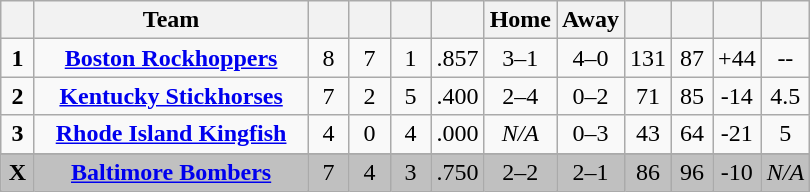<table class="wikitable" style="text-align:center;">
<tr>
<th width=15></th>
<th width=175>Team</th>
<th width=20></th>
<th width=20></th>
<th width=20></th>
<th width=20></th>
<th width=20>Home</th>
<th width=20>Away</th>
<th width=20></th>
<th width=20></th>
<th width=20></th>
<th width=20></th>
</tr>
<tr>
<td align=center><strong>1</strong></td>
<td align=center><strong><a href='#'>Boston Rockhoppers</a></strong></td>
<td align=center>8</td>
<td align=center>7</td>
<td align=center>1</td>
<td align=center>.857</td>
<td align=center>3–1</td>
<td align=center>4–0</td>
<td align=center>131</td>
<td align=center>87</td>
<td align=center>+44</td>
<td align=center>--</td>
</tr>
<tr>
<td align=center><strong>2</strong></td>
<td align=center><strong><a href='#'>Kentucky Stickhorses</a></strong></td>
<td align=center>7</td>
<td align=center>2</td>
<td align=center>5</td>
<td align=center>.400</td>
<td align=center>2–4</td>
<td align=center>0–2</td>
<td align=center>71</td>
<td align=center>85</td>
<td align=center>-14</td>
<td align=center>4.5</td>
</tr>
<tr>
<td align=center><strong>3</strong></td>
<td align=center><strong><a href='#'>Rhode Island Kingfish</a></strong></td>
<td align=center>4</td>
<td align=center>0</td>
<td align=center>4</td>
<td align=center>.000</td>
<td align=center><em>N/A</em></td>
<td align=center>0–3</td>
<td align=center>43</td>
<td align=center>64</td>
<td align=center>-21</td>
<td align=center>5</td>
</tr>
<tr>
</tr>
<tr bgcolor=#C0C0C0>
<td align=center><strong>X</strong></td>
<td align=center><strong><a href='#'>Baltimore Bombers</a></strong></td>
<td align=center>7</td>
<td align=center>4</td>
<td align=center>3</td>
<td align=center>.750</td>
<td align=center>2–2</td>
<td align=center>2–1</td>
<td align=center>86</td>
<td align=center>96</td>
<td align=center>-10</td>
<td align=center><em>N/A</em></td>
</tr>
</table>
